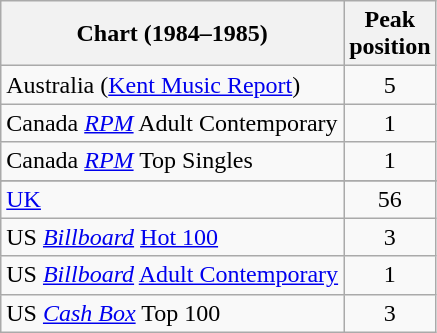<table class="wikitable sortable">
<tr>
<th>Chart (1984–1985)</th>
<th>Peak<br>position</th>
</tr>
<tr>
<td>Australia (<a href='#'>Kent Music Report</a>)</td>
<td style="text-align:center;">5</td>
</tr>
<tr>
<td>Canada <em><a href='#'>RPM</a></em> Adult Contemporary</td>
<td style="text-align:center;">1</td>
</tr>
<tr>
<td>Canada <em><a href='#'>RPM</a></em> Top Singles</td>
<td style="text-align:center;">1</td>
</tr>
<tr>
</tr>
<tr>
</tr>
<tr>
<td><a href='#'>UK</a></td>
<td style="text-align:center;">56</td>
</tr>
<tr>
<td>US <em><a href='#'>Billboard</a></em> <a href='#'>Hot 100</a></td>
<td style="text-align:center;">3</td>
</tr>
<tr>
<td>US <em><a href='#'>Billboard</a></em> <a href='#'>Adult Contemporary</a></td>
<td style="text-align:center;">1</td>
</tr>
<tr>
<td>US <a href='#'><em>Cash Box</em></a> Top 100</td>
<td align="center">3</td>
</tr>
</table>
